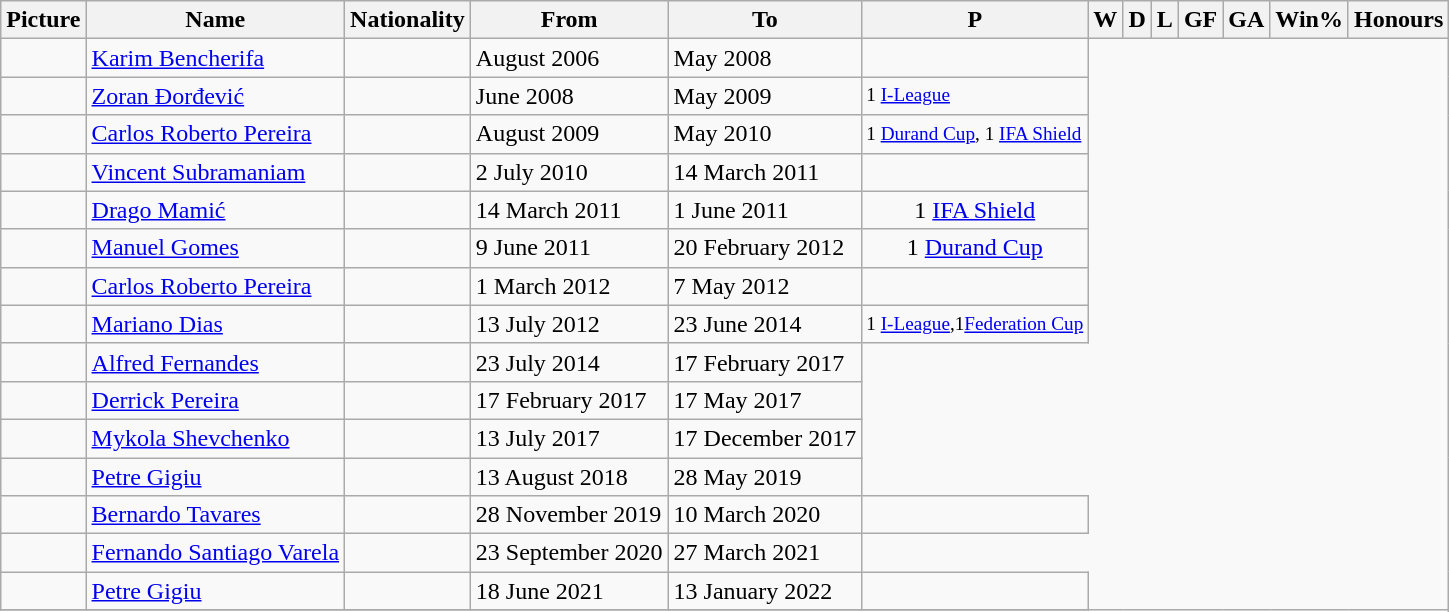<table class="wikitable sortable" style="text-align: center">
<tr>
<th>Picture</th>
<th>Name</th>
<th>Nationality</th>
<th>From</th>
<th class="unsortable">To</th>
<th>P</th>
<th>W</th>
<th>D</th>
<th>L</th>
<th>GF</th>
<th>GA</th>
<th>Win%</th>
<th class="unsortable">Honours</th>
</tr>
<tr>
<td></td>
<td align=left><a href='#'>Karim Bencherifa</a></td>
<td></td>
<td align=left>August 2006</td>
<td align=left>May 2008<br></td>
<td></td>
</tr>
<tr>
<td></td>
<td align=left><a href='#'>Zoran Đorđević</a></td>
<td></td>
<td align=left>June 2008</td>
<td align=left>May 2009<br></td>
<td align=left style="font-size: 80%">1 <a href='#'>I-League</a></td>
</tr>
<tr>
<td></td>
<td align=left><a href='#'>Carlos Roberto Pereira</a></td>
<td></td>
<td align=left>August 2009</td>
<td align=left>May 2010<br></td>
<td align=left style="font-size: 80%">1 <a href='#'>Durand Cup</a>, 1 <a href='#'>IFA Shield</a></td>
</tr>
<tr>
<td></td>
<td align=left><a href='#'>Vincent Subramaniam</a></td>
<td></td>
<td align=left>2 July 2010</td>
<td align=left>14 March 2011<br></td>
<td align=left style="font-size: 80%"></td>
</tr>
<tr>
<td></td>
<td align=left><a href='#'>Drago Mamić</a></td>
<td></td>
<td align=left>14 March 2011</td>
<td align=left>1 June 2011<br></td>
<td>1 <a href='#'>IFA Shield</a></td>
</tr>
<tr>
<td align=center></td>
<td align=left><a href='#'>Manuel Gomes</a></td>
<td></td>
<td align=left>9 June 2011</td>
<td align=left>20 February 2012<br></td>
<td>1 <a href='#'>Durand Cup</a></td>
</tr>
<tr>
<td></td>
<td align=left><a href='#'>Carlos Roberto Pereira</a></td>
<td></td>
<td align=left>1 March 2012</td>
<td align=left>7 May 2012<br></td>
<td></td>
</tr>
<tr>
<td></td>
<td align=left><a href='#'>Mariano Dias</a></td>
<td></td>
<td align=left>13 July 2012</td>
<td align=left>23 June 2014<br></td>
<td align=left style="font-size: 80%">1 <a href='#'>I-League</a>,1<a href='#'>Federation Cup</a></td>
</tr>
<tr>
<td></td>
<td align=left><a href='#'>Alfred Fernandes</a></td>
<td></td>
<td align=left>23 July 2014</td>
<td align=left>17 February 2017<br></td>
</tr>
<tr Derrick Pereira>
<td></td>
<td align=left><a href='#'>Derrick Pereira</a></td>
<td></td>
<td align=left>17 February 2017</td>
<td align=left>17 May 2017<br></td>
</tr>
<tr>
<td></td>
<td align=left><a href='#'>Mykola Shevchenko</a></td>
<td></td>
<td align=left>13 July 2017</td>
<td align=left>17 December 2017<br></td>
</tr>
<tr>
<td></td>
<td align=left><a href='#'>Petre Gigiu</a></td>
<td></td>
<td align=left>13 August 2018</td>
<td align=left>28 May 2019<br></td>
</tr>
<tr>
<td></td>
<td align=left><a href='#'>Bernardo Tavares</a></td>
<td></td>
<td align=left>28 November 2019</td>
<td align=left>10 March 2020<br></td>
<td></td>
</tr>
<tr>
<td></td>
<td align=left><a href='#'>Fernando Santiago Varela</a></td>
<td></td>
<td align=left>23 September 2020</td>
<td align=left>27 March 2021<br></td>
</tr>
<tr>
<td></td>
<td align=left><a href='#'>Petre Gigiu</a></td>
<td></td>
<td align=left>18 June 2021</td>
<td align=left>13 January 2022<br></td>
<td></td>
</tr>
<tr>
</tr>
</table>
